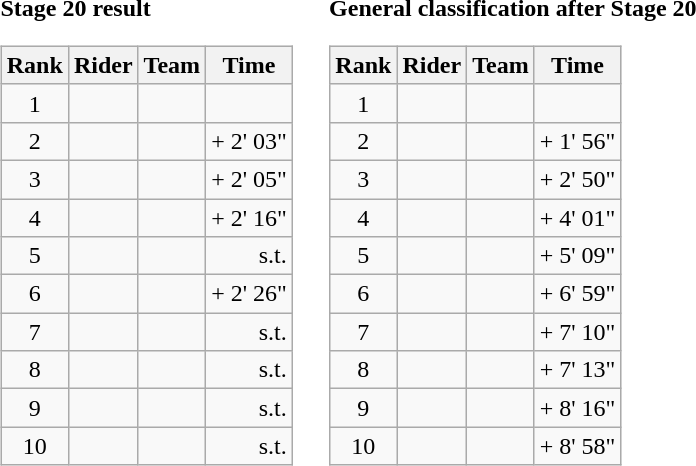<table>
<tr>
<td><strong>Stage 20 result</strong><br><table class="wikitable">
<tr>
<th scope="col">Rank</th>
<th scope="col">Rider</th>
<th scope="col">Team</th>
<th scope="col">Time</th>
</tr>
<tr>
<td style="text-align:center;">1</td>
<td></td>
<td></td>
<td style="text-align:right;"></td>
</tr>
<tr>
<td style="text-align:center;">2</td>
<td></td>
<td></td>
<td style="text-align:right;">+ 2' 03"</td>
</tr>
<tr>
<td style="text-align:center;">3</td>
<td></td>
<td></td>
<td style="text-align:right;">+ 2' 05"</td>
</tr>
<tr>
<td style="text-align:center;">4</td>
<td></td>
<td></td>
<td style="text-align:right;">+ 2' 16"</td>
</tr>
<tr>
<td style="text-align:center;">5</td>
<td></td>
<td></td>
<td style="text-align:right;">s.t.</td>
</tr>
<tr>
<td style="text-align:center;">6</td>
<td></td>
<td></td>
<td style="text-align:right;">+ 2' 26"</td>
</tr>
<tr>
<td style="text-align:center;">7</td>
<td></td>
<td></td>
<td style="text-align:right;">s.t.</td>
</tr>
<tr>
<td style="text-align:center;">8</td>
<td></td>
<td></td>
<td style="text-align:right;">s.t.</td>
</tr>
<tr>
<td style="text-align:center;">9</td>
<td></td>
<td></td>
<td style="text-align:right;">s.t.</td>
</tr>
<tr>
<td style="text-align:center;">10</td>
<td></td>
<td></td>
<td style="text-align:right;">s.t.</td>
</tr>
</table>
</td>
<td></td>
<td><strong>General classification after Stage 20</strong><br><table class="wikitable">
<tr>
<th scope="col">Rank</th>
<th scope="col">Rider</th>
<th scope="col">Team</th>
<th scope="col">Time</th>
</tr>
<tr>
<td style="text-align:center;">1</td>
<td></td>
<td></td>
<td style="text-align:right;"></td>
</tr>
<tr>
<td style="text-align:center;">2</td>
<td></td>
<td></td>
<td style="text-align:right;">+ 1' 56"</td>
</tr>
<tr>
<td style="text-align:center;">3</td>
<td></td>
<td></td>
<td style="text-align:right;">+ 2' 50"</td>
</tr>
<tr>
<td style="text-align:center;">4</td>
<td></td>
<td></td>
<td style="text-align:right;">+ 4' 01"</td>
</tr>
<tr>
<td style="text-align:center;">5</td>
<td></td>
<td></td>
<td style="text-align:right;">+ 5' 09"</td>
</tr>
<tr>
<td style="text-align:center;">6</td>
<td></td>
<td></td>
<td style="text-align:right;">+ 6' 59"</td>
</tr>
<tr>
<td style="text-align:center;">7</td>
<td></td>
<td></td>
<td style="text-align:right;">+ 7' 10"</td>
</tr>
<tr>
<td style="text-align:center;">8</td>
<td></td>
<td></td>
<td style="text-align:right;">+ 7' 13"</td>
</tr>
<tr>
<td style="text-align:center;">9</td>
<td></td>
<td></td>
<td style="text-align:right;">+ 8' 16"</td>
</tr>
<tr>
<td style="text-align:center;">10</td>
<td></td>
<td></td>
<td style="text-align:right;">+ 8' 58"</td>
</tr>
</table>
</td>
</tr>
</table>
